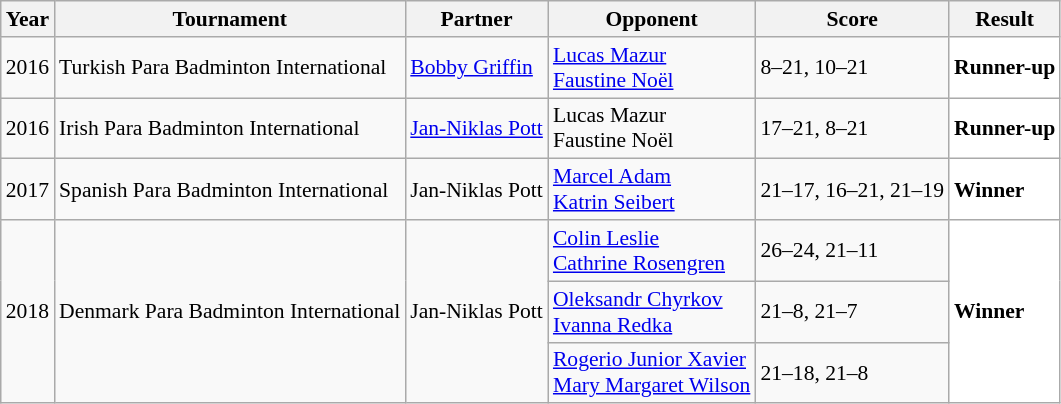<table class="sortable wikitable" style="font-size: 90%;">
<tr>
<th>Year</th>
<th>Tournament</th>
<th>Partner</th>
<th>Opponent</th>
<th>Score</th>
<th>Result</th>
</tr>
<tr>
<td align="center">2016</td>
<td align="left">Turkish Para Badminton International</td>
<td> <a href='#'>Bobby Griffin</a></td>
<td align="left"> <a href='#'>Lucas Mazur</a><br> <a href='#'>Faustine Noël</a></td>
<td align="left">8–21, 10–21</td>
<td style="text-align:left; background:white"> <strong>Runner-up</strong></td>
</tr>
<tr>
<td align="center">2016</td>
<td align="left">Irish Para Badminton International</td>
<td> <a href='#'>Jan-Niklas Pott</a></td>
<td align="left"> Lucas Mazur<br> Faustine Noël</td>
<td align="left">17–21, 8–21</td>
<td style="text-align:left; background:white"> <strong>Runner-up</strong></td>
</tr>
<tr>
<td align="center">2017</td>
<td align="left">Spanish Para Badminton International</td>
<td> Jan-Niklas Pott</td>
<td align="left"> <a href='#'>Marcel Adam</a><br> <a href='#'>Katrin Seibert</a></td>
<td align="left">21–17, 16–21, 21–19</td>
<td style="text-align:left; background:white"> <strong>Winner</strong></td>
</tr>
<tr>
<td rowspan="3" align="center">2018</td>
<td rowspan="3" align="left">Denmark Para Badminton International</td>
<td rowspan="3"> Jan-Niklas Pott</td>
<td align="left"> <a href='#'>Colin Leslie</a><br> <a href='#'>Cathrine Rosengren</a></td>
<td align="left">26–24, 21–11</td>
<td rowspan="3" style="text-align:left; background:white"> <strong>Winner</strong></td>
</tr>
<tr>
<td align="left"> <a href='#'>Oleksandr Chyrkov</a><br> <a href='#'>Ivanna Redka</a></td>
<td align="left">21–8, 21–7</td>
</tr>
<tr>
<td align="left"> <a href='#'>Rogerio Junior Xavier</a><br> <a href='#'>Mary Margaret Wilson</a></td>
<td align="left">21–18, 21–8</td>
</tr>
</table>
